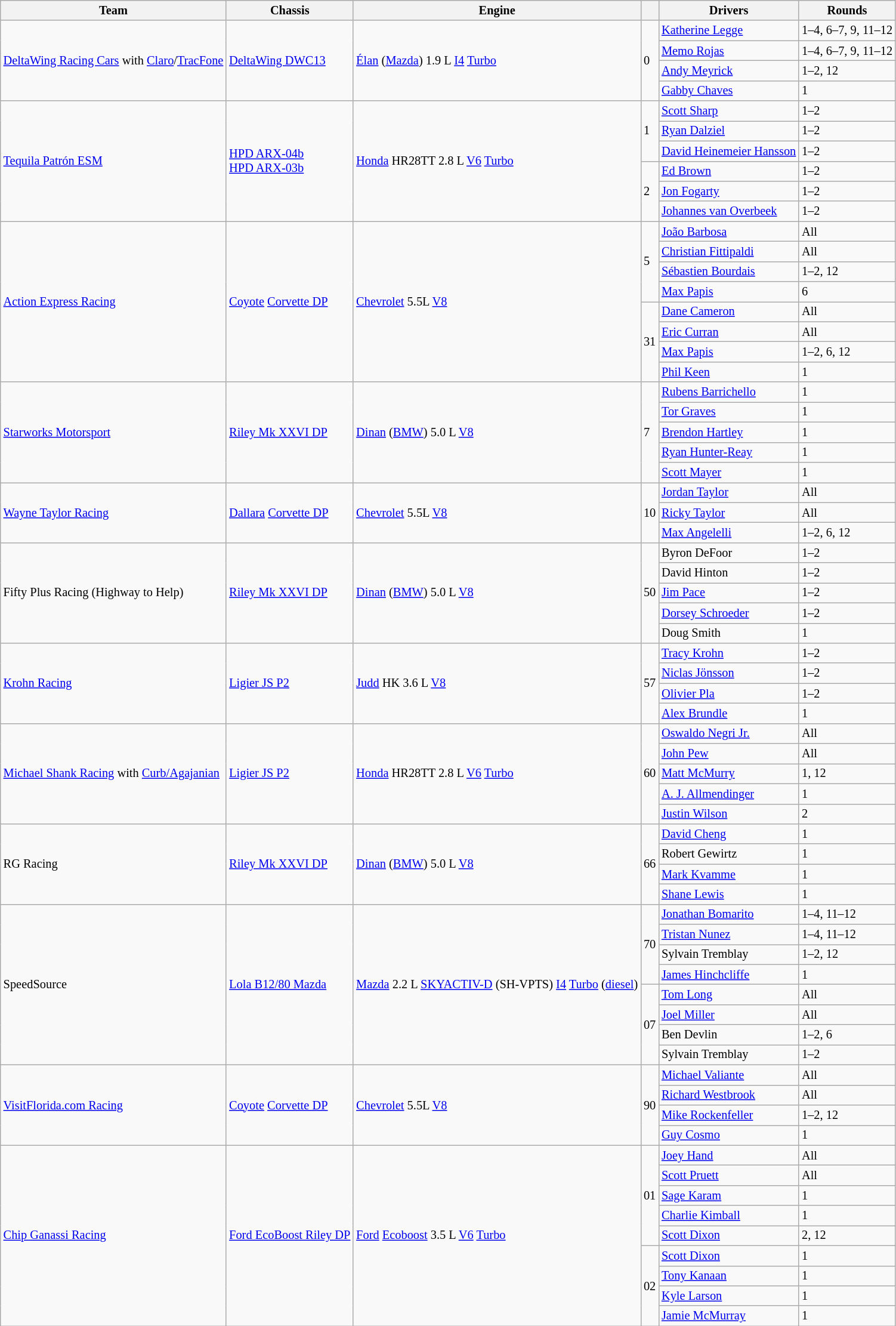<table class="wikitable" style="font-size: 85%">
<tr>
<th>Team</th>
<th>Chassis</th>
<th>Engine</th>
<th></th>
<th>Drivers</th>
<th>Rounds</th>
</tr>
<tr>
<td rowspan=4> <a href='#'>DeltaWing Racing Cars</a> with <a href='#'>Claro</a>/<a href='#'>TracFone</a></td>
<td rowspan=4><a href='#'>DeltaWing DWC13</a></td>
<td rowspan=4><a href='#'>Élan</a> (<a href='#'>Mazda</a>) 1.9 L <a href='#'>I4</a> <a href='#'>Turbo</a></td>
<td rowspan=4>0</td>
<td> <a href='#'>Katherine Legge</a></td>
<td>1–4, 6–7, 9, 11–12</td>
</tr>
<tr>
<td> <a href='#'>Memo Rojas</a></td>
<td>1–4, 6–7, 9, 11–12</td>
</tr>
<tr>
<td> <a href='#'>Andy Meyrick</a></td>
<td>1–2, 12</td>
</tr>
<tr>
<td> <a href='#'>Gabby Chaves</a></td>
<td>1</td>
</tr>
<tr>
<td rowspan=6> <a href='#'>Tequila Patrón ESM</a></td>
<td rowspan=6><a href='#'>HPD ARX-04b</a> <small></small><br><a href='#'>HPD ARX-03b</a> <small></small></td>
<td rowspan=6><a href='#'>Honda</a> HR28TT 2.8 L <a href='#'>V6</a> <a href='#'>Turbo</a></td>
<td rowspan=3>1</td>
<td> <a href='#'>Scott Sharp</a></td>
<td>1–2</td>
</tr>
<tr>
<td> <a href='#'>Ryan Dalziel</a></td>
<td>1–2</td>
</tr>
<tr>
<td> <a href='#'>David Heinemeier Hansson</a></td>
<td>1–2</td>
</tr>
<tr>
<td rowspan=3>2</td>
<td> <a href='#'>Ed Brown</a></td>
<td>1–2</td>
</tr>
<tr>
<td> <a href='#'>Jon Fogarty</a></td>
<td>1–2</td>
</tr>
<tr>
<td> <a href='#'>Johannes van Overbeek</a></td>
<td>1–2</td>
</tr>
<tr>
<td rowspan=8> <a href='#'>Action Express Racing</a></td>
<td rowspan=8><a href='#'>Coyote</a> <a href='#'>Corvette DP</a></td>
<td rowspan=8><a href='#'>Chevrolet</a> 5.5L <a href='#'>V8</a></td>
<td rowspan=4>5</td>
<td> <a href='#'>João Barbosa</a></td>
<td>All</td>
</tr>
<tr>
<td> <a href='#'>Christian Fittipaldi</a></td>
<td>All</td>
</tr>
<tr>
<td> <a href='#'>Sébastien Bourdais</a></td>
<td>1–2, 12</td>
</tr>
<tr>
<td> <a href='#'>Max Papis</a></td>
<td>6</td>
</tr>
<tr>
<td rowspan=4>31</td>
<td> <a href='#'>Dane Cameron</a></td>
<td>All</td>
</tr>
<tr>
<td> <a href='#'>Eric Curran</a></td>
<td>All</td>
</tr>
<tr>
<td> <a href='#'>Max Papis</a></td>
<td>1–2, 6, 12</td>
</tr>
<tr>
<td> <a href='#'>Phil Keen</a></td>
<td>1</td>
</tr>
<tr>
<td rowspan=5> <a href='#'>Starworks Motorsport</a></td>
<td rowspan=5><a href='#'>Riley Mk XXVI DP</a></td>
<td rowspan=5><a href='#'>Dinan</a> (<a href='#'>BMW</a>) 5.0 L <a href='#'>V8</a></td>
<td rowspan=5>7</td>
<td> <a href='#'>Rubens Barrichello</a></td>
<td>1</td>
</tr>
<tr>
<td> <a href='#'>Tor Graves</a></td>
<td>1</td>
</tr>
<tr>
<td> <a href='#'>Brendon Hartley</a></td>
<td>1</td>
</tr>
<tr>
<td> <a href='#'>Ryan Hunter-Reay</a></td>
<td>1</td>
</tr>
<tr>
<td> <a href='#'>Scott Mayer</a></td>
<td>1</td>
</tr>
<tr>
<td rowspan=3> <a href='#'>Wayne Taylor Racing</a></td>
<td rowspan=3><a href='#'>Dallara</a> <a href='#'>Corvette DP</a></td>
<td rowspan=3><a href='#'>Chevrolet</a> 5.5L <a href='#'>V8</a></td>
<td rowspan=3>10</td>
<td> <a href='#'>Jordan Taylor</a></td>
<td>All</td>
</tr>
<tr>
<td> <a href='#'>Ricky Taylor</a></td>
<td>All</td>
</tr>
<tr>
<td> <a href='#'>Max Angelelli</a></td>
<td>1–2, 6, 12</td>
</tr>
<tr>
<td rowspan=5> Fifty Plus Racing (Highway to Help)</td>
<td rowspan=5><a href='#'>Riley Mk XXVI DP</a></td>
<td rowspan=5><a href='#'>Dinan</a> (<a href='#'>BMW</a>) 5.0 L <a href='#'>V8</a></td>
<td rowspan=5>50</td>
<td> Byron DeFoor</td>
<td>1–2</td>
</tr>
<tr>
<td> David Hinton</td>
<td>1–2</td>
</tr>
<tr>
<td> <a href='#'>Jim Pace</a></td>
<td>1–2</td>
</tr>
<tr>
<td> <a href='#'>Dorsey Schroeder</a></td>
<td>1–2</td>
</tr>
<tr>
<td> Doug Smith</td>
<td>1</td>
</tr>
<tr>
<td rowspan=4> <a href='#'>Krohn Racing</a></td>
<td rowspan=4><a href='#'>Ligier JS P2</a></td>
<td rowspan=4><a href='#'>Judd</a> HK 3.6 L <a href='#'>V8</a></td>
<td rowspan=4>57</td>
<td> <a href='#'>Tracy Krohn</a></td>
<td>1–2</td>
</tr>
<tr>
<td> <a href='#'>Niclas Jönsson</a></td>
<td>1–2</td>
</tr>
<tr>
<td> <a href='#'>Olivier Pla</a></td>
<td>1–2</td>
</tr>
<tr>
<td> <a href='#'>Alex Brundle</a></td>
<td>1</td>
</tr>
<tr>
<td rowspan=5> <a href='#'>Michael Shank Racing</a> with <a href='#'>Curb/Agajanian</a></td>
<td rowspan=5><a href='#'>Ligier JS P2</a></td>
<td rowspan=5><a href='#'>Honda</a> HR28TT 2.8 L <a href='#'>V6</a> <a href='#'>Turbo</a></td>
<td rowspan=5>60</td>
<td> <a href='#'>Oswaldo Negri Jr.</a></td>
<td>All</td>
</tr>
<tr>
<td> <a href='#'>John Pew</a></td>
<td>All</td>
</tr>
<tr>
<td> <a href='#'>Matt McMurry</a></td>
<td>1, 12</td>
</tr>
<tr>
<td> <a href='#'>A. J. Allmendinger</a></td>
<td>1</td>
</tr>
<tr>
<td> <a href='#'>Justin Wilson</a></td>
<td>2</td>
</tr>
<tr>
<td rowspan=4> RG Racing</td>
<td rowspan=4><a href='#'>Riley Mk XXVI DP</a></td>
<td rowspan=4><a href='#'>Dinan</a> (<a href='#'>BMW</a>) 5.0 L <a href='#'>V8</a></td>
<td rowspan=4>66</td>
<td> <a href='#'>David Cheng</a></td>
<td>1</td>
</tr>
<tr>
<td> Robert Gewirtz</td>
<td>1</td>
</tr>
<tr>
<td> <a href='#'>Mark Kvamme</a></td>
<td>1</td>
</tr>
<tr>
<td> <a href='#'>Shane Lewis</a></td>
<td>1</td>
</tr>
<tr>
<td rowspan=8> SpeedSource</td>
<td rowspan=8><a href='#'>Lola B12/80 Mazda</a></td>
<td rowspan=8><a href='#'>Mazda</a> 2.2 L <a href='#'>SKYACTIV-D</a> (SH-VPTS) <a href='#'>I4</a> <a href='#'>Turbo</a> (<a href='#'>diesel</a>)</td>
<td rowspan=4>70</td>
<td> <a href='#'>Jonathan Bomarito</a></td>
<td>1–4, 11–12</td>
</tr>
<tr>
<td> <a href='#'>Tristan Nunez</a></td>
<td>1–4, 11–12</td>
</tr>
<tr>
<td> Sylvain Tremblay</td>
<td>1–2, 12</td>
</tr>
<tr>
<td> <a href='#'>James Hinchcliffe</a></td>
<td>1</td>
</tr>
<tr>
<td rowspan=4>07</td>
<td> <a href='#'>Tom Long</a></td>
<td>All</td>
</tr>
<tr>
<td> <a href='#'>Joel Miller</a></td>
<td>All</td>
</tr>
<tr>
<td> Ben Devlin</td>
<td>1–2, 6</td>
</tr>
<tr>
<td> Sylvain Tremblay</td>
<td>1–2</td>
</tr>
<tr>
<td rowspan=4> <a href='#'>VisitFlorida.com Racing</a></td>
<td rowspan=4><a href='#'>Coyote</a> <a href='#'>Corvette DP</a></td>
<td rowspan=4><a href='#'>Chevrolet</a> 5.5L <a href='#'>V8</a></td>
<td rowspan=4>90</td>
<td> <a href='#'>Michael Valiante</a></td>
<td>All</td>
</tr>
<tr>
<td> <a href='#'>Richard Westbrook</a></td>
<td>All</td>
</tr>
<tr>
<td> <a href='#'>Mike Rockenfeller</a></td>
<td>1–2, 12</td>
</tr>
<tr>
<td> <a href='#'>Guy Cosmo</a></td>
<td>1</td>
</tr>
<tr>
<td rowspan=9> <a href='#'>Chip Ganassi Racing</a></td>
<td rowspan=9><a href='#'>Ford EcoBoost Riley DP</a></td>
<td rowspan=9><a href='#'>Ford</a> <a href='#'>Ecoboost</a> 3.5 L <a href='#'>V6</a> <a href='#'>Turbo</a></td>
<td rowspan=5>01</td>
<td> <a href='#'>Joey Hand</a></td>
<td>All</td>
</tr>
<tr>
<td> <a href='#'>Scott Pruett</a></td>
<td>All</td>
</tr>
<tr>
<td> <a href='#'>Sage Karam</a></td>
<td>1</td>
</tr>
<tr>
<td> <a href='#'>Charlie Kimball</a></td>
<td>1</td>
</tr>
<tr>
<td> <a href='#'>Scott Dixon</a></td>
<td>2, 12</td>
</tr>
<tr>
<td rowspan=4>02</td>
<td> <a href='#'>Scott Dixon</a></td>
<td>1</td>
</tr>
<tr>
<td> <a href='#'>Tony Kanaan</a></td>
<td>1</td>
</tr>
<tr>
<td> <a href='#'>Kyle Larson</a></td>
<td>1</td>
</tr>
<tr>
<td> <a href='#'>Jamie McMurray</a></td>
<td>1</td>
</tr>
</table>
